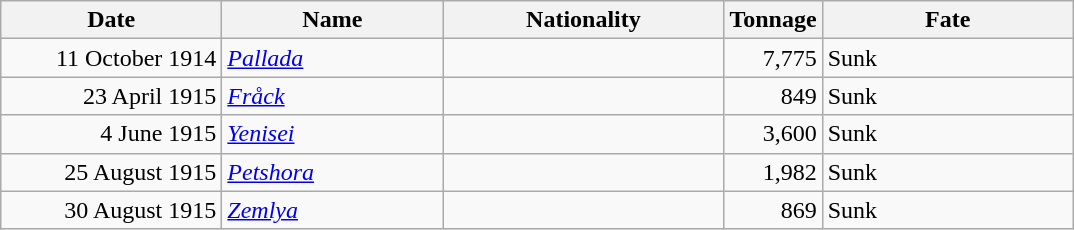<table class="wikitable sortable">
<tr>
<th width="140px">Date</th>
<th width="140px">Name</th>
<th width="180px">Nationality</th>
<th width="25px">Tonnage</th>
<th width="160px">Fate</th>
</tr>
<tr>
<td align="right">11 October 1914</td>
<td align="left"><a href='#'><em>Pallada</em></a></td>
<td align="left"></td>
<td align="right">7,775</td>
<td align="left">Sunk</td>
</tr>
<tr>
<td align="right">23 April 1915</td>
<td align="left"><a href='#'><em>Fråck</em></a></td>
<td align="left"></td>
<td align="right">849</td>
<td align="left">Sunk</td>
</tr>
<tr>
<td align="right">4 June 1915</td>
<td align="left"><a href='#'><em>Yenisei</em></a></td>
<td align="left"></td>
<td align="right">3,600</td>
<td align="left">Sunk</td>
</tr>
<tr>
<td align="right">25 August 1915</td>
<td align="left"><a href='#'><em>Petshora</em></a></td>
<td align="left"></td>
<td align="right">1,982</td>
<td align="left">Sunk</td>
</tr>
<tr>
<td align="right">30 August 1915</td>
<td align="left"><a href='#'><em>Zemlya</em></a></td>
<td align="left"></td>
<td align="right">869</td>
<td align="left">Sunk</td>
</tr>
</table>
